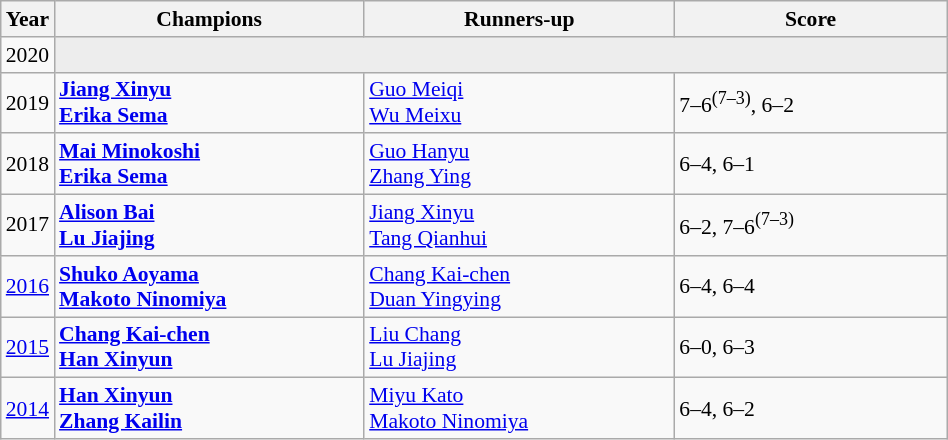<table class="wikitable" style="font-size:90%">
<tr>
<th>Year</th>
<th width="200">Champions</th>
<th width="200">Runners-up</th>
<th width="175">Score</th>
</tr>
<tr>
<td>2020</td>
<td colspan=3 bgcolor="#ededed"></td>
</tr>
<tr>
<td>2019</td>
<td> <strong><a href='#'>Jiang Xinyu</a></strong> <br>  <strong><a href='#'>Erika Sema</a></strong></td>
<td> <a href='#'>Guo Meiqi</a> <br>  <a href='#'>Wu Meixu</a></td>
<td>7–6<sup>(7–3)</sup>, 6–2</td>
</tr>
<tr>
<td>2018</td>
<td> <strong><a href='#'>Mai Minokoshi</a></strong> <br>  <strong><a href='#'>Erika Sema</a></strong></td>
<td> <a href='#'>Guo Hanyu</a> <br>  <a href='#'>Zhang Ying</a></td>
<td>6–4, 6–1</td>
</tr>
<tr>
<td>2017</td>
<td> <strong><a href='#'>Alison Bai</a></strong> <br>  <strong><a href='#'>Lu Jiajing</a></strong></td>
<td> <a href='#'>Jiang Xinyu</a> <br>  <a href='#'>Tang Qianhui</a></td>
<td>6–2, 7–6<sup>(7–3)</sup></td>
</tr>
<tr>
<td><a href='#'>2016</a></td>
<td> <strong><a href='#'>Shuko Aoyama</a></strong> <br>  <strong><a href='#'>Makoto Ninomiya</a></strong></td>
<td> <a href='#'>Chang Kai-chen</a> <br>  <a href='#'>Duan Yingying</a></td>
<td>6–4, 6–4</td>
</tr>
<tr>
<td><a href='#'>2015</a></td>
<td> <strong><a href='#'>Chang Kai-chen</a></strong> <br>  <strong><a href='#'>Han Xinyun</a></strong></td>
<td> <a href='#'>Liu Chang</a> <br>  <a href='#'>Lu Jiajing</a></td>
<td>6–0, 6–3</td>
</tr>
<tr>
<td><a href='#'>2014</a></td>
<td> <strong><a href='#'>Han Xinyun</a></strong> <br>  <strong><a href='#'>Zhang Kailin</a></strong></td>
<td> <a href='#'>Miyu Kato</a> <br>  <a href='#'>Makoto Ninomiya</a></td>
<td>6–4, 6–2</td>
</tr>
</table>
